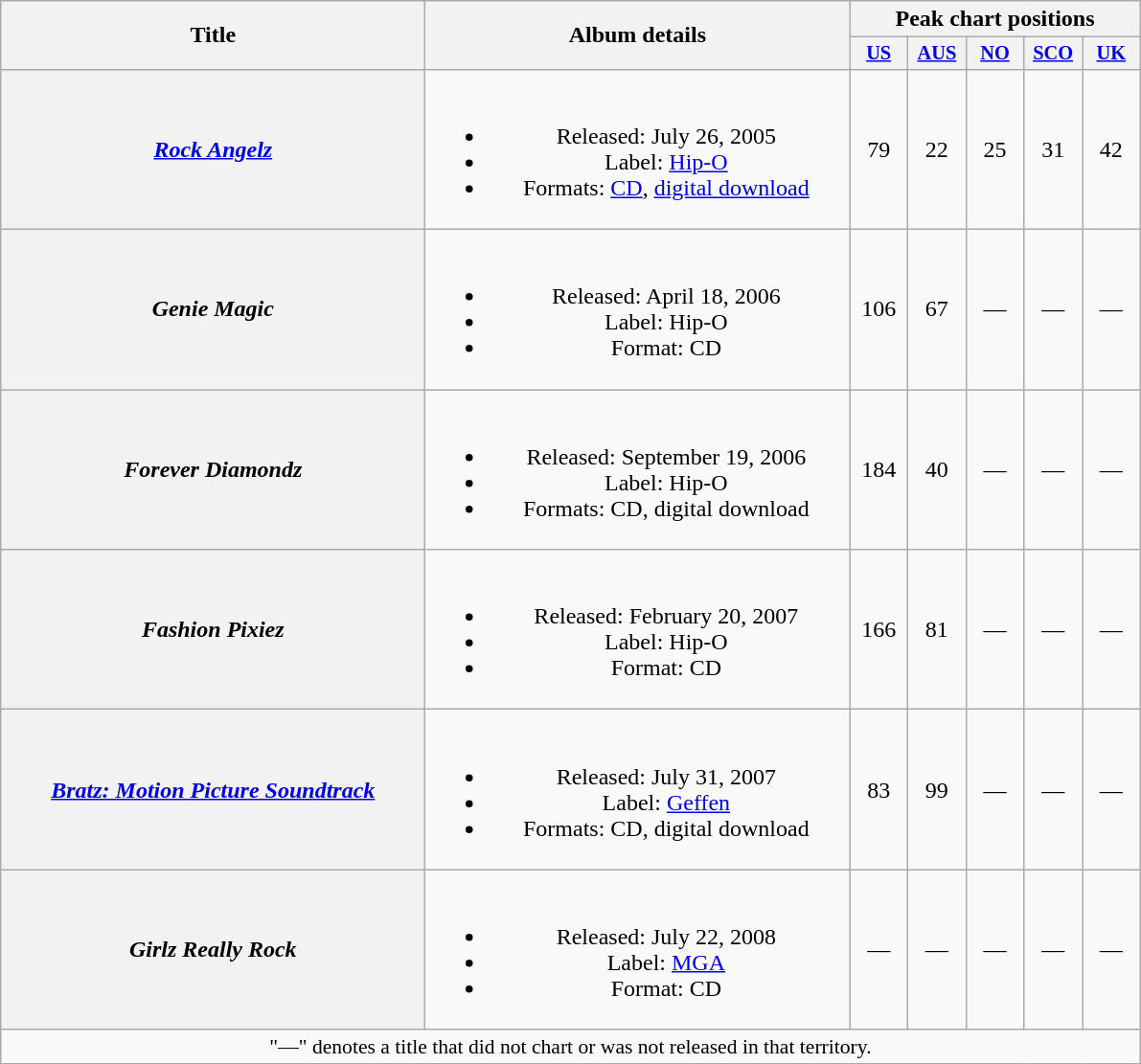<table class="wikitable plainrowheaders" style="text-align:center;">
<tr>
<th scope="col" rowspan="2" style="width:18em;">Title</th>
<th scope="col" rowspan="2" style="width:18em;">Album details</th>
<th scope="col" colspan="5">Peak chart positions</th>
</tr>
<tr>
<th scope="col" style="width:2.5em; font-size:85%;"><a href='#'>US</a><br></th>
<th scope="col" style="width:2.5em; font-size:85%;"><a href='#'>AUS</a><br></th>
<th scope="col" style="width:2.5em; font-size:85%;"><a href='#'>NO</a><br></th>
<th scope="col" style="width:2.5em; font-size:85%;"><a href='#'>SCO</a><br></th>
<th scope="col" style="width:2.5em; font-size:85%;"><a href='#'>UK</a><br></th>
</tr>
<tr>
<th scope="row"><em><a href='#'>Rock Angelz</a></em></th>
<td><br><ul><li>Released: July 26, 2005</li><li>Label: <a href='#'>Hip-O</a></li><li>Formats: <a href='#'>CD</a>, <a href='#'>digital download</a></li></ul></td>
<td>79</td>
<td>22</td>
<td>25</td>
<td>31</td>
<td>42</td>
</tr>
<tr>
<th scope="row"><em>Genie Magic</em></th>
<td><br><ul><li>Released: April 18, 2006</li><li>Label: Hip-O</li><li>Format: CD</li></ul></td>
<td>106</td>
<td>67</td>
<td>—</td>
<td>—</td>
<td>—</td>
</tr>
<tr>
<th scope="row"><em>Forever Diamondz</em></th>
<td><br><ul><li>Released: September 19, 2006</li><li>Label: Hip-O</li><li>Formats: CD, digital download</li></ul></td>
<td>184</td>
<td>40</td>
<td>—</td>
<td>—</td>
<td>—</td>
</tr>
<tr>
<th scope="row"><em>Fashion Pixiez</em></th>
<td><br><ul><li>Released: February 20, 2007</li><li>Label: Hip-O</li><li>Format: CD</li></ul></td>
<td>166</td>
<td>81</td>
<td>—</td>
<td>—</td>
<td>—</td>
</tr>
<tr>
<th scope="row"><em><a href='#'>Bratz: Motion Picture Soundtrack</a></em></th>
<td><br><ul><li>Released: July 31, 2007</li><li>Label: <a href='#'>Geffen</a></li><li>Formats: CD, digital download</li></ul></td>
<td>83</td>
<td>99</td>
<td>—</td>
<td>—</td>
<td>—</td>
</tr>
<tr>
<th scope="row"><em>Girlz Really Rock</em></th>
<td><br><ul><li>Released: July 22, 2008</li><li>Label: <a href='#'>MGA</a></li><li>Format: CD</li></ul></td>
<td>—</td>
<td>—</td>
<td>—</td>
<td>—</td>
<td>—</td>
</tr>
<tr>
<td colspan="10" style="font-size:90%">"—" denotes a title that did not chart or was not released in that territory.</td>
</tr>
</table>
